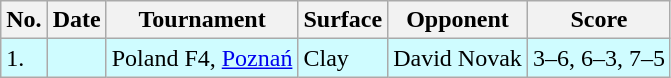<table class="sortable wikitable">
<tr>
<th>No.</th>
<th>Date</th>
<th>Tournament</th>
<th>Surface</th>
<th>Opponent</th>
<th class="unsortable">Score</th>
</tr>
<tr style="background:#cffcff;">
<td>1.</td>
<td></td>
<td>Poland F4, <a href='#'>Poznań</a></td>
<td>Clay</td>
<td> David Novak</td>
<td>3–6, 6–3, 7–5</td>
</tr>
</table>
